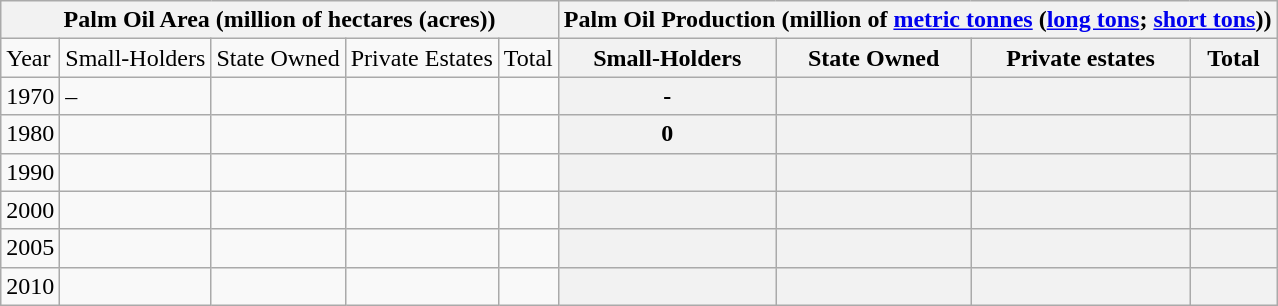<table class="wikitable">
<tr>
<th colspan="5">Palm Oil Area (million of hectares (acres))</th>
<th colspan="4">Palm Oil Production (million of <a href='#'>metric tonnes</a> (<a href='#'>long tons</a>; <a href='#'>short tons</a>))</th>
</tr>
<tr>
<td>Year</td>
<td>Small-Holders</td>
<td>State Owned</td>
<td>Private Estates</td>
<td>Total</td>
<th>Small-Holders</th>
<th>State Owned</th>
<th>Private estates</th>
<th>Total</th>
</tr>
<tr>
<td>1970</td>
<td>–</td>
<td></td>
<td></td>
<td></td>
<th>-</th>
<th></th>
<th></th>
<th></th>
</tr>
<tr>
<td>1980</td>
<td></td>
<td></td>
<td></td>
<td></td>
<th>0</th>
<th></th>
<th></th>
<th></th>
</tr>
<tr>
<td>1990</td>
<td></td>
<td></td>
<td></td>
<td></td>
<th></th>
<th></th>
<th></th>
<th></th>
</tr>
<tr>
<td>2000</td>
<td></td>
<td></td>
<td></td>
<td></td>
<th></th>
<th></th>
<th></th>
<th></th>
</tr>
<tr>
<td>2005</td>
<td></td>
<td></td>
<td></td>
<td></td>
<th></th>
<th></th>
<th></th>
<th></th>
</tr>
<tr>
<td>2010</td>
<td></td>
<td></td>
<td></td>
<td></td>
<th></th>
<th></th>
<th></th>
<th></th>
</tr>
</table>
